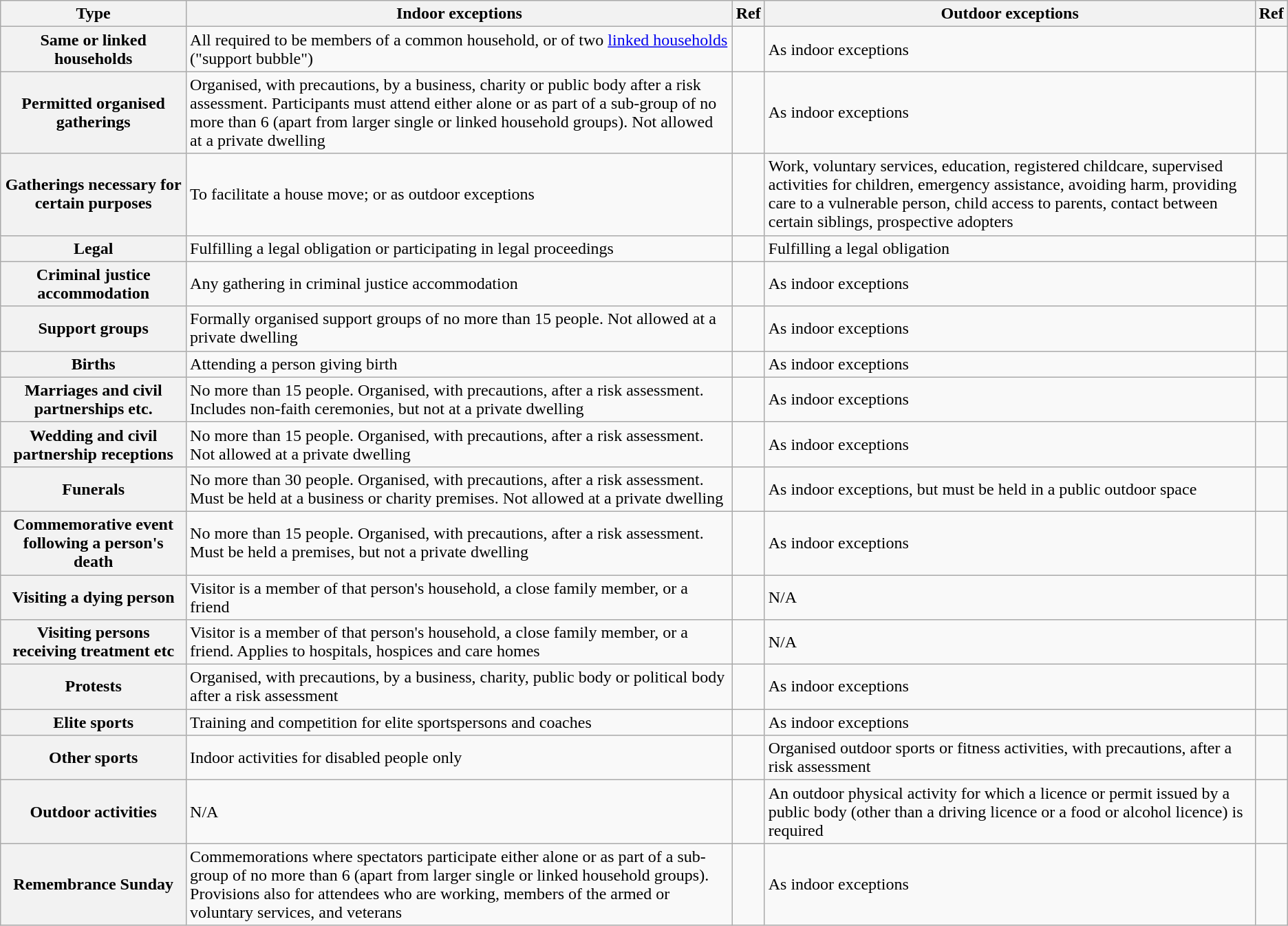<table class="wikitable">
<tr>
<th>Type</th>
<th>Indoor exceptions</th>
<th>Ref</th>
<th>Outdoor exceptions</th>
<th>Ref</th>
</tr>
<tr>
<th>Same or linked households</th>
<td>All required to be members of a common household, or of two <a href='#'>linked households</a> ("support bubble")</td>
<td></td>
<td>As indoor exceptions</td>
<td></td>
</tr>
<tr>
<th>Permitted organised gatherings</th>
<td>Organised, with precautions, by a business, charity or public body after a risk assessment. Participants must attend either alone or as part of a sub-group of no more than 6 (apart from larger single or linked household groups). Not allowed at a private dwelling</td>
<td></td>
<td>As indoor exceptions</td>
<td></td>
</tr>
<tr>
<th>Gatherings necessary for certain purposes</th>
<td>To facilitate a house move; or as outdoor exceptions</td>
<td></td>
<td>Work, voluntary services, education, registered childcare, supervised activities for children, emergency assistance, avoiding harm, providing care to a vulnerable person, child access to parents, contact between certain siblings, prospective adopters</td>
<td></td>
</tr>
<tr>
<th>Legal</th>
<td>Fulfilling a legal obligation or participating in legal proceedings</td>
<td></td>
<td>Fulfilling a legal obligation</td>
<td></td>
</tr>
<tr>
<th>Criminal justice accommodation</th>
<td>Any gathering in criminal justice accommodation</td>
<td></td>
<td>As indoor exceptions</td>
<td></td>
</tr>
<tr>
<th>Support groups</th>
<td>Formally organised support groups of no more than 15 people. Not allowed at a private dwelling</td>
<td></td>
<td>As indoor exceptions</td>
<td></td>
</tr>
<tr>
<th>Births</th>
<td>Attending a person giving birth</td>
<td></td>
<td>As indoor exceptions</td>
<td></td>
</tr>
<tr>
<th>Marriages and civil partnerships etc.</th>
<td>No more than 15 people. Organised, with precautions, after a risk assessment. Includes non-faith ceremonies, but not at a private dwelling</td>
<td></td>
<td>As indoor exceptions</td>
<td></td>
</tr>
<tr>
<th>Wedding and civil partnership receptions</th>
<td>No more than 15 people. Organised, with precautions, after a risk assessment. Not allowed at a private dwelling</td>
<td></td>
<td>As indoor exceptions</td>
<td></td>
</tr>
<tr>
<th>Funerals</th>
<td>No more than 30 people. Organised, with precautions, after a risk assessment. Must be held at a business or charity premises. Not allowed at a private dwelling</td>
<td></td>
<td>As indoor exceptions, but must be held in a public outdoor space</td>
<td></td>
</tr>
<tr>
<th>Commemorative event following a person's death</th>
<td>No more than 15 people. Organised, with precautions, after a risk assessment. Must be held a premises, but not a private dwelling</td>
<td></td>
<td>As indoor exceptions</td>
<td></td>
</tr>
<tr>
<th>Visiting a dying person</th>
<td>Visitor is a member of that person's household, a close family member, or a friend</td>
<td></td>
<td>N/A</td>
<td></td>
</tr>
<tr>
<th>Visiting persons receiving treatment etc</th>
<td>Visitor is a member of that person's household, a close family member, or a friend. Applies to hospitals, hospices and care homes</td>
<td></td>
<td>N/A</td>
<td></td>
</tr>
<tr>
<th>Protests</th>
<td>Organised, with precautions, by a business, charity, public body or political body after a risk assessment</td>
<td></td>
<td>As indoor exceptions</td>
<td></td>
</tr>
<tr>
<th>Elite sports</th>
<td>Training and competition for elite sportspersons and coaches</td>
<td></td>
<td>As indoor exceptions</td>
<td></td>
</tr>
<tr>
<th>Other sports</th>
<td>Indoor activities for disabled people only</td>
<td></td>
<td>Organised outdoor sports or fitness activities, with precautions, after a risk assessment</td>
<td></td>
</tr>
<tr>
<th>Outdoor activities</th>
<td>N/A</td>
<td></td>
<td>An outdoor physical activity for which a licence or permit issued by a public body (other than a driving licence or a food or alcohol licence) is required</td>
<td></td>
</tr>
<tr>
<th>Remembrance Sunday</th>
<td>Commemorations where spectators participate either alone or as part of a sub-group of no more than 6 (apart from larger single or linked household groups). Provisions also for attendees who are working, members of the armed or voluntary services, and veterans</td>
<td></td>
<td>As indoor exceptions</td>
<td></td>
</tr>
</table>
